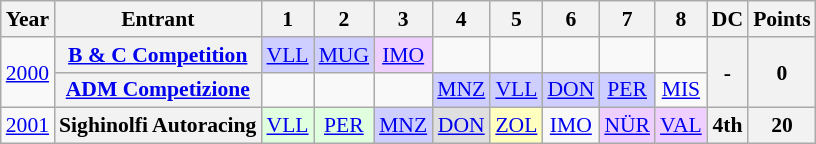<table class="wikitable" style="text-align:center; font-size:90%">
<tr>
<th>Year</th>
<th>Entrant</th>
<th>1</th>
<th>2</th>
<th>3</th>
<th>4</th>
<th>5</th>
<th>6</th>
<th>7</th>
<th>8</th>
<th>DC</th>
<th>Points</th>
</tr>
<tr>
<td rowspan="2"><a href='#'>2000</a></td>
<th><a href='#'>B & C Competition</a></th>
<td style="background:#CFCFFF;"><a href='#'>VLL</a><br></td>
<td style="background:#CFCFFF;"><a href='#'>MUG</a><br></td>
<td style="background:#EFCFFF;"><a href='#'>IMO</a><br></td>
<td></td>
<td></td>
<td></td>
<td></td>
<td></td>
<th rowspan="2">-</th>
<th rowspan="2">0</th>
</tr>
<tr>
<th><a href='#'>ADM Competizione</a></th>
<td></td>
<td></td>
<td></td>
<td style="background:#CFCFFF;"><a href='#'>MNZ</a><br></td>
<td style="background:#CFCFFF;"><a href='#'>VLL</a><br></td>
<td style="background:#CFCFFF;"><a href='#'>DON</a><br></td>
<td style="background:#CFCFFF;"><a href='#'>PER</a><br></td>
<td><a href='#'>MIS</a></td>
</tr>
<tr>
<td><a href='#'>2001</a></td>
<th>Sighinolfi Autoracing</th>
<td style="background:#DFFFDF;"><a href='#'>VLL</a><br></td>
<td style="background:#DFFFDF;"><a href='#'>PER</a><br></td>
<td style="background:#CFCFFF;"><a href='#'>MNZ</a><br></td>
<td style="background:#DFDFDF;"><a href='#'>DON</a><br></td>
<td style="background:#FFFFBF;"><a href='#'>ZOL</a><br></td>
<td><a href='#'>IMO</a><br></td>
<td style="background:#EFCFFF;"><a href='#'>NÜR</a><br></td>
<td style="background:#EFCFFF;"><a href='#'>VAL</a><br></td>
<th>4th</th>
<th>20</th>
</tr>
</table>
